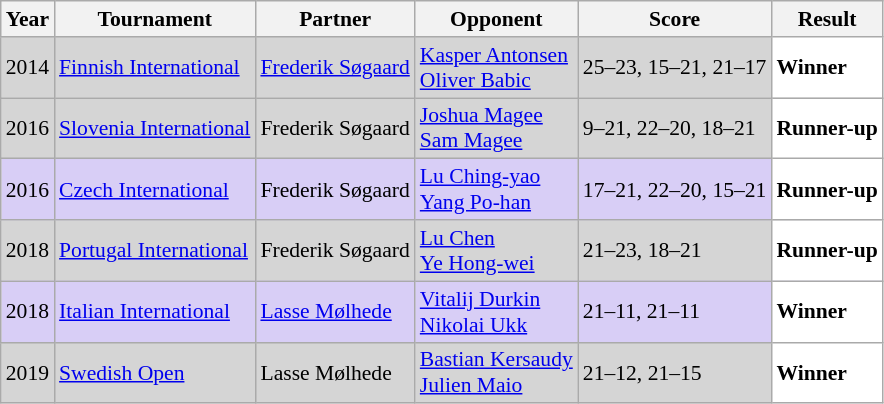<table class="sortable wikitable" style="font-size: 90%;">
<tr>
<th>Year</th>
<th>Tournament</th>
<th>Partner</th>
<th>Opponent</th>
<th>Score</th>
<th>Result</th>
</tr>
<tr style="background:#D5D5D5">
<td align="center">2014</td>
<td align="left"><a href='#'>Finnish International</a></td>
<td align="left"> <a href='#'>Frederik Søgaard</a></td>
<td align="left"> <a href='#'>Kasper Antonsen</a><br> <a href='#'>Oliver Babic</a></td>
<td align="left">25–23, 15–21, 21–17</td>
<td style="text-align:left; background:white"> <strong>Winner</strong></td>
</tr>
<tr style="background:#D5D5D5">
<td align="center">2016</td>
<td align="left"><a href='#'>Slovenia International</a></td>
<td align="left"> Frederik Søgaard</td>
<td align="left"> <a href='#'>Joshua Magee</a><br> <a href='#'>Sam Magee</a></td>
<td align="left">9–21, 22–20, 18–21</td>
<td style="text-align:left; background:white"> <strong>Runner-up</strong></td>
</tr>
<tr style="background:#D8CEF6">
<td align="center">2016</td>
<td align="left"><a href='#'>Czech International</a></td>
<td align="left"> Frederik Søgaard</td>
<td align="left"> <a href='#'>Lu Ching-yao</a><br> <a href='#'>Yang Po-han</a></td>
<td align="left">17–21, 22–20, 15–21</td>
<td style="text-align:left; background:white"> <strong>Runner-up</strong></td>
</tr>
<tr style="background:#D5D5D5">
<td align="center">2018</td>
<td align="left"><a href='#'>Portugal International</a></td>
<td align="left"> Frederik Søgaard</td>
<td align="left"> <a href='#'>Lu Chen</a><br> <a href='#'>Ye Hong-wei</a></td>
<td align="left">21–23, 18–21</td>
<td style="text-align:left; background:white"> <strong>Runner-up</strong></td>
</tr>
<tr style="background:#D8CEF6">
<td align="center">2018</td>
<td align="left"><a href='#'>Italian International</a></td>
<td align="left"> <a href='#'>Lasse Mølhede</a></td>
<td align="left"> <a href='#'>Vitalij Durkin</a><br> <a href='#'>Nikolai Ukk</a></td>
<td align="left">21–11, 21–11</td>
<td style="text-align:left; background:white"> <strong>Winner</strong></td>
</tr>
<tr style="background:#D5D5D5">
<td align="center">2019</td>
<td align="left"><a href='#'>Swedish Open</a></td>
<td align="left"> Lasse Mølhede</td>
<td align="left"> <a href='#'>Bastian Kersaudy</a><br> <a href='#'>Julien Maio</a></td>
<td align="left">21–12, 21–15</td>
<td style="text-align:left; background:white"> <strong>Winner</strong></td>
</tr>
</table>
